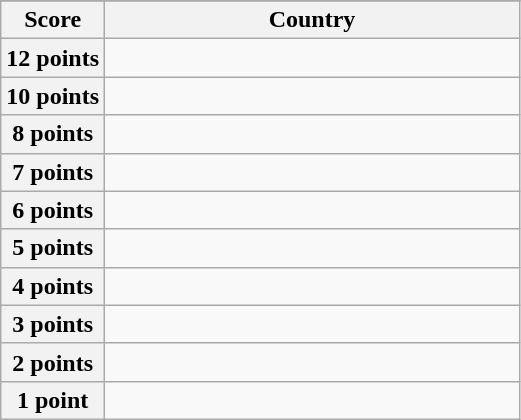<table class="wikitable">
<tr>
</tr>
<tr>
<th scope="col" width="20%">Score</th>
<th scope="col">Country</th>
</tr>
<tr>
<th scope="row">12 points</th>
<td></td>
</tr>
<tr>
<th scope="row">10 points</th>
<td></td>
</tr>
<tr>
<th scope="row">8 points</th>
<td></td>
</tr>
<tr>
<th scope="row">7 points</th>
<td></td>
</tr>
<tr>
<th scope="row">6 points</th>
<td></td>
</tr>
<tr>
<th scope="row">5 points</th>
<td></td>
</tr>
<tr>
<th scope="row">4 points</th>
<td></td>
</tr>
<tr>
<th scope="row">3 points</th>
<td></td>
</tr>
<tr>
<th scope="row">2 points</th>
<td></td>
</tr>
<tr>
<th scope="row">1 point</th>
<td></td>
</tr>
</table>
